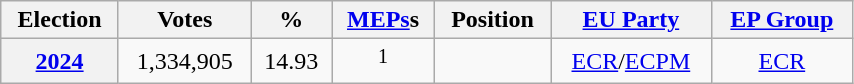<table class=wikitable style="text-align: center;" width=45%>
<tr>
<th>Election</th>
<th>Votes</th>
<th>%</th>
<th><a href='#'>MEPs</a>s</th>
<th>Position</th>
<th><a href='#'>EU Party</a></th>
<th><a href='#'>EP Group</a></th>
</tr>
<tr style="text-align:center;">
<th><a href='#'>2024</a></th>
<td align=center>1,334,905</td>
<td align=center>14.93</td>
<td><sup>1</sup></td>
<td></td>
<td><a href='#'>ECR</a>/<a href='#'>ECPM</a></td>
<td><a href='#'>ECR</a></td>
</tr>
</table>
